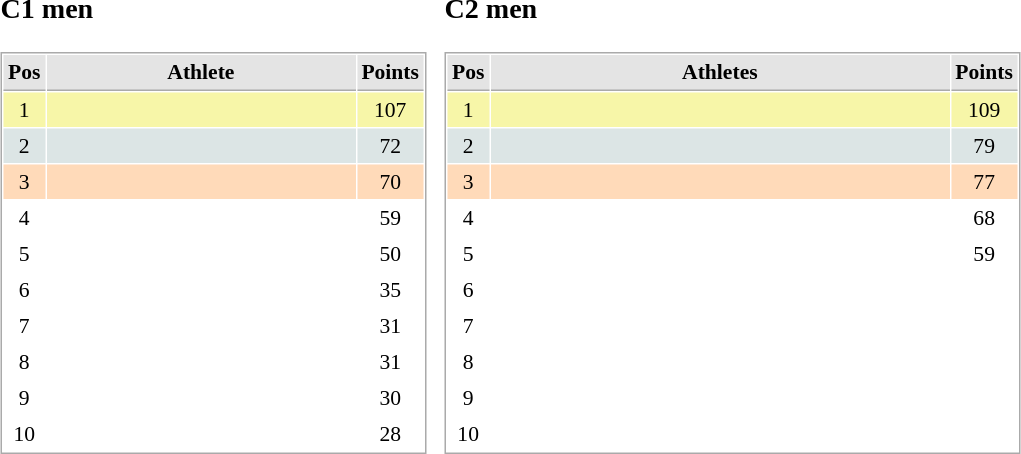<table border="0" cellspacing="10">
<tr>
<td><br><h3>C1 men</h3><table cellspacing="1" cellpadding="3" style="border:1px solid #AAAAAA;font-size:90%">
<tr bgcolor="#E4E4E4">
<th style="border-bottom:1px solid #AAAAAA" width=10>Pos</th>
<th style="border-bottom:1px solid #AAAAAA" width=200>Athlete</th>
<th style="border-bottom:1px solid #AAAAAA" width=20>Points</th>
</tr>
<tr align="center"  bgcolor="#F7F6A8">
<td>1</td>
<td align="left"></td>
<td>107</td>
</tr>
<tr align="center"  bgcolor="#DCE5E5">
<td>2</td>
<td align="left"></td>
<td>72</td>
</tr>
<tr align="center" bgcolor="#FFDAB9">
<td>3</td>
<td align="left"></td>
<td>70</td>
</tr>
<tr align="center">
<td>4</td>
<td align="left"></td>
<td>59</td>
</tr>
<tr align="center">
<td>5</td>
<td align="left"></td>
<td>50</td>
</tr>
<tr align="center">
<td>6</td>
<td align="left"></td>
<td>35</td>
</tr>
<tr align="center">
<td>7</td>
<td align="left"></td>
<td>31</td>
</tr>
<tr align="center">
<td>8</td>
<td align="left"></td>
<td>31</td>
</tr>
<tr align="center">
<td>9</td>
<td align="left"></td>
<td>30</td>
</tr>
<tr align="center">
<td>10</td>
<td align="left"></td>
<td>28</td>
</tr>
</table>
</td>
<td><br><h3>C2 men</h3><table cellspacing="1" cellpadding="3" style="border:1px solid #AAAAAA;font-size:90%">
<tr bgcolor="#E4E4E4">
<th style="border-bottom:1px solid #AAAAAA" width=10>Pos</th>
<th style="border-bottom:1px solid #AAAAAA" width=300>Athletes</th>
<th style="border-bottom:1px solid #AAAAAA" width=20>Points</th>
</tr>
<tr align="center"  bgcolor="#F7F6A8">
<td>1</td>
<td align="left"></td>
<td>109</td>
</tr>
<tr align="center"  bgcolor="#DCE5E5">
<td>2</td>
<td align="left"></td>
<td>79</td>
</tr>
<tr align="center" bgcolor="#FFDAB9">
<td>3</td>
<td align="left"></td>
<td>77</td>
</tr>
<tr align="center">
<td>4</td>
<td align="left"></td>
<td>68</td>
</tr>
<tr align="center">
<td>5</td>
<td align="left"></td>
<td>59</td>
</tr>
<tr align="center">
<td>6</td>
<td align="left"></td>
<td></td>
</tr>
<tr align="center">
<td>7</td>
<td align="left"></td>
<td></td>
</tr>
<tr align="center">
<td>8</td>
<td align="left"></td>
<td></td>
</tr>
<tr align="center">
<td>9</td>
<td align="left"></td>
<td></td>
</tr>
<tr align="center">
<td>10</td>
<td align="left"></td>
<td></td>
</tr>
</table>
</td>
</tr>
</table>
